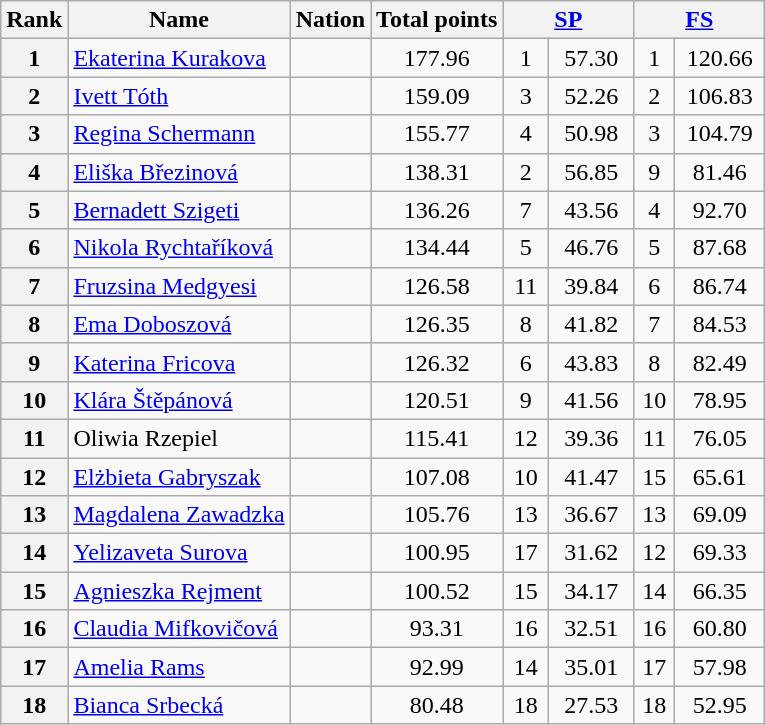<table class="wikitable sortable">
<tr>
<th>Rank</th>
<th>Name</th>
<th>Nation</th>
<th>Total points</th>
<th colspan="2" width="80px"><a href='#'>SP</a></th>
<th colspan="2" width="80px"><a href='#'>FS</a></th>
</tr>
<tr>
<th>1</th>
<td><a href='#'>Ekaterina Kurakova</a></td>
<td></td>
<td align="center">177.96</td>
<td align="center">1</td>
<td align="center">57.30</td>
<td align="center">1</td>
<td align="center">120.66</td>
</tr>
<tr>
<th>2</th>
<td><a href='#'>Ivett Tóth</a></td>
<td></td>
<td align="center">159.09</td>
<td align="center">3</td>
<td align="center">52.26</td>
<td align="center">2</td>
<td align="center">106.83</td>
</tr>
<tr>
<th>3</th>
<td><a href='#'>Regina Schermann</a></td>
<td></td>
<td align="center">155.77</td>
<td align="center">4</td>
<td align="center">50.98</td>
<td align="center">3</td>
<td align="center">104.79</td>
</tr>
<tr>
<th>4</th>
<td><a href='#'>Eliška Březinová</a></td>
<td></td>
<td align="center">138.31</td>
<td align="center">2</td>
<td align="center">56.85</td>
<td align="center">9</td>
<td align="center">81.46</td>
</tr>
<tr>
<th>5</th>
<td><a href='#'>Bernadett Szigeti</a></td>
<td></td>
<td align="center">136.26</td>
<td align="center">7</td>
<td align="center">43.56</td>
<td align="center">4</td>
<td align="center">92.70</td>
</tr>
<tr>
<th>6</th>
<td><a href='#'>Nikola Rychtaříková</a></td>
<td></td>
<td align="center">134.44</td>
<td align="center">5</td>
<td align="center">46.76</td>
<td align="center">5</td>
<td align="center">87.68</td>
</tr>
<tr>
<th>7</th>
<td><a href='#'>Fruzsina Medgyesi</a></td>
<td></td>
<td align="center">126.58</td>
<td align="center">11</td>
<td align="center">39.84</td>
<td align="center">6</td>
<td align="center">86.74</td>
</tr>
<tr>
<th>8</th>
<td><a href='#'>Ema Doboszová</a></td>
<td></td>
<td align="center">126.35</td>
<td align="center">8</td>
<td align="center">41.82</td>
<td align="center">7</td>
<td align="center">84.53</td>
</tr>
<tr>
<th>9</th>
<td><a href='#'>Katerina Fricova</a></td>
<td></td>
<td align="center">126.32</td>
<td align="center">6</td>
<td align="center">43.83</td>
<td align="center">8</td>
<td align="center">82.49</td>
</tr>
<tr>
<th>10</th>
<td><a href='#'>Klára Štěpánová</a></td>
<td></td>
<td align="center">120.51</td>
<td align="center">9</td>
<td align="center">41.56</td>
<td align="center">10</td>
<td align="center">78.95</td>
</tr>
<tr>
<th>11</th>
<td>Oliwia Rzepiel</td>
<td></td>
<td align="center">115.41</td>
<td align="center">12</td>
<td align="center">39.36</td>
<td align="center">11</td>
<td align="center">76.05</td>
</tr>
<tr>
<th>12</th>
<td><a href='#'>Elżbieta Gabryszak</a></td>
<td></td>
<td align="center">107.08</td>
<td align="center">10</td>
<td align="center">41.47</td>
<td align="center">15</td>
<td align="center">65.61</td>
</tr>
<tr>
<th>13</th>
<td><a href='#'>Magdalena Zawadzka</a></td>
<td></td>
<td align="center">105.76</td>
<td align="center">13</td>
<td align="center">36.67</td>
<td align="center">13</td>
<td align="center">69.09</td>
</tr>
<tr>
<th>14</th>
<td><a href='#'>Yelizaveta Surova</a></td>
<td></td>
<td align="center">100.95</td>
<td align="center">17</td>
<td align="center">31.62</td>
<td align="center">12</td>
<td align="center">69.33</td>
</tr>
<tr>
<th>15</th>
<td><a href='#'>Agnieszka Rejment</a></td>
<td></td>
<td align="center">100.52</td>
<td align="center">15</td>
<td align="center">34.17</td>
<td align="center">14</td>
<td align="center">66.35</td>
</tr>
<tr>
<th>16</th>
<td><a href='#'>Claudia Mifkovičová</a></td>
<td></td>
<td align="center">93.31</td>
<td align="center">16</td>
<td align="center">32.51</td>
<td align="center">16</td>
<td align="center">60.80</td>
</tr>
<tr>
<th>17</th>
<td><a href='#'>Amelia Rams</a></td>
<td></td>
<td align="center">92.99</td>
<td align="center">14</td>
<td align="center">35.01</td>
<td align="center">17</td>
<td align="center">57.98</td>
</tr>
<tr>
<th>18</th>
<td><a href='#'>Bianca Srbecká</a></td>
<td></td>
<td align="center">80.48</td>
<td align="center">18</td>
<td align="center">27.53</td>
<td align="center">18</td>
<td align="center">52.95</td>
</tr>
</table>
